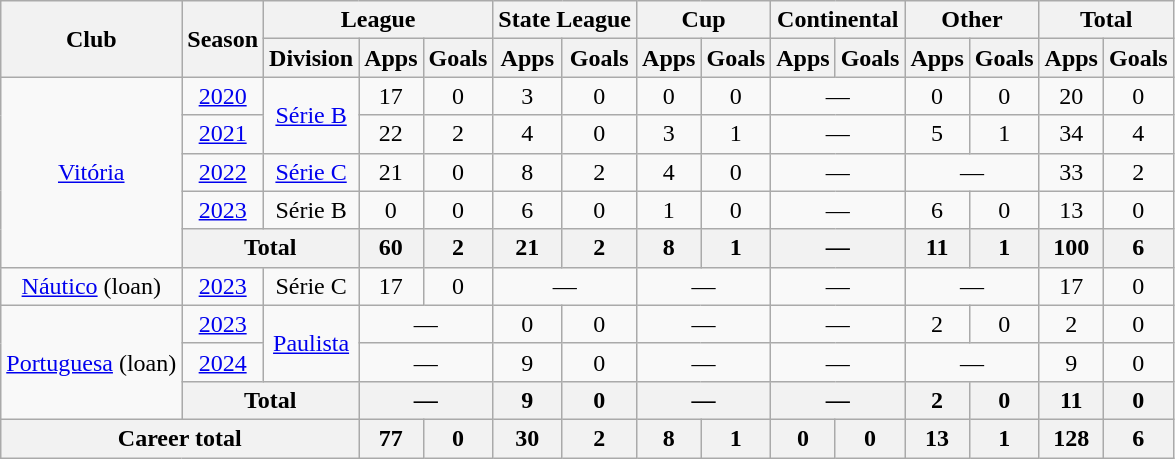<table class="wikitable" style="text-align: center;">
<tr>
<th rowspan="2">Club</th>
<th rowspan="2">Season</th>
<th colspan="3">League</th>
<th colspan="2">State League</th>
<th colspan="2">Cup</th>
<th colspan="2">Continental</th>
<th colspan="2">Other</th>
<th colspan="2">Total</th>
</tr>
<tr>
<th>Division</th>
<th>Apps</th>
<th>Goals</th>
<th>Apps</th>
<th>Goals</th>
<th>Apps</th>
<th>Goals</th>
<th>Apps</th>
<th>Goals</th>
<th>Apps</th>
<th>Goals</th>
<th>Apps</th>
<th>Goals</th>
</tr>
<tr>
<td rowspan="5" valign="center"><a href='#'>Vitória</a></td>
<td><a href='#'>2020</a></td>
<td rowspan="2"><a href='#'>Série B</a></td>
<td>17</td>
<td>0</td>
<td>3</td>
<td>0</td>
<td>0</td>
<td>0</td>
<td colspan="2">—</td>
<td>0</td>
<td>0</td>
<td>20</td>
<td>0</td>
</tr>
<tr>
<td><a href='#'>2021</a></td>
<td>22</td>
<td>2</td>
<td>4</td>
<td>0</td>
<td>3</td>
<td>1</td>
<td colspan="2">—</td>
<td>5</td>
<td>1</td>
<td>34</td>
<td>4</td>
</tr>
<tr>
<td><a href='#'>2022</a></td>
<td><a href='#'>Série C</a></td>
<td>21</td>
<td>0</td>
<td>8</td>
<td>2</td>
<td>4</td>
<td>0</td>
<td colspan="2">—</td>
<td colspan="2">—</td>
<td>33</td>
<td>2</td>
</tr>
<tr>
<td><a href='#'>2023</a></td>
<td>Série B</td>
<td>0</td>
<td>0</td>
<td>6</td>
<td>0</td>
<td>1</td>
<td>0</td>
<td colspan="2">—</td>
<td>6</td>
<td>0</td>
<td>13</td>
<td>0</td>
</tr>
<tr>
<th colspan="2">Total</th>
<th>60</th>
<th>2</th>
<th>21</th>
<th>2</th>
<th>8</th>
<th>1</th>
<th colspan="2">—</th>
<th>11</th>
<th>1</th>
<th>100</th>
<th>6</th>
</tr>
<tr>
<td valign="center"><a href='#'>Náutico</a> (loan)</td>
<td><a href='#'>2023</a></td>
<td>Série C</td>
<td>17</td>
<td>0</td>
<td colspan="2">—</td>
<td colspan="2">—</td>
<td colspan="2">—</td>
<td colspan="2">—</td>
<td>17</td>
<td>0</td>
</tr>
<tr>
<td rowspan="3" valign="center"><a href='#'>Portuguesa</a> (loan)</td>
<td><a href='#'>2023</a></td>
<td rowspan="2"><a href='#'>Paulista</a></td>
<td colspan="2">—</td>
<td>0</td>
<td>0</td>
<td colspan="2">—</td>
<td colspan="2">—</td>
<td>2</td>
<td>0</td>
<td>2</td>
<td>0</td>
</tr>
<tr>
<td><a href='#'>2024</a></td>
<td colspan="2">—</td>
<td>9</td>
<td>0</td>
<td colspan="2">—</td>
<td colspan="2">—</td>
<td colspan="2">—</td>
<td>9</td>
<td>0</td>
</tr>
<tr>
<th colspan="2">Total</th>
<th colspan="2">—</th>
<th>9</th>
<th>0</th>
<th colspan="2">—</th>
<th colspan="2">—</th>
<th>2</th>
<th>0</th>
<th>11</th>
<th>0</th>
</tr>
<tr>
<th colspan="3"><strong>Career total</strong></th>
<th>77</th>
<th>0</th>
<th>30</th>
<th>2</th>
<th>8</th>
<th>1</th>
<th>0</th>
<th>0</th>
<th>13</th>
<th>1</th>
<th>128</th>
<th>6</th>
</tr>
</table>
